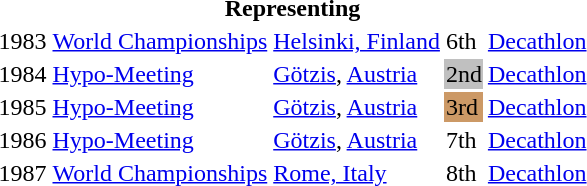<table>
<tr>
<th colspan="5">Representing </th>
</tr>
<tr>
<td>1983</td>
<td><a href='#'>World Championships</a></td>
<td><a href='#'>Helsinki, Finland</a></td>
<td>6th</td>
<td><a href='#'>Decathlon</a></td>
</tr>
<tr>
<td>1984</td>
<td><a href='#'>Hypo-Meeting</a></td>
<td><a href='#'>Götzis</a>, <a href='#'>Austria</a></td>
<td bgcolor="silver">2nd</td>
<td><a href='#'>Decathlon</a></td>
</tr>
<tr>
<td>1985</td>
<td><a href='#'>Hypo-Meeting</a></td>
<td><a href='#'>Götzis</a>, <a href='#'>Austria</a></td>
<td bgcolor="cc9966">3rd</td>
<td><a href='#'>Decathlon</a></td>
</tr>
<tr>
<td>1986</td>
<td><a href='#'>Hypo-Meeting</a></td>
<td><a href='#'>Götzis</a>, <a href='#'>Austria</a></td>
<td>7th</td>
<td><a href='#'>Decathlon</a></td>
</tr>
<tr>
<td>1987</td>
<td><a href='#'>World Championships</a></td>
<td><a href='#'>Rome, Italy</a></td>
<td>8th</td>
<td><a href='#'>Decathlon</a></td>
</tr>
</table>
